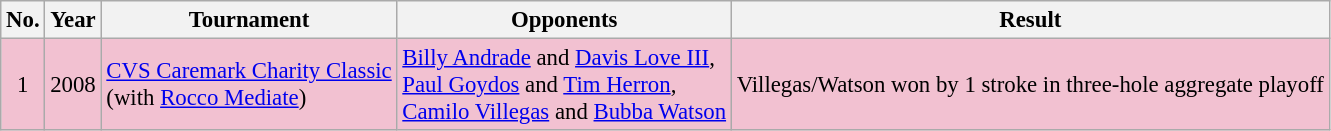<table class="wikitable" style="font-size:95%;">
<tr>
<th>No.</th>
<th>Year</th>
<th>Tournament</th>
<th>Opponents</th>
<th>Result</th>
</tr>
<tr style="background:#F2C1D1;">
<td align=center>1</td>
<td>2008</td>
<td><a href='#'>CVS Caremark Charity Classic</a><br>(with  <a href='#'>Rocco Mediate</a>)</td>
<td> <a href='#'>Billy Andrade</a> and  <a href='#'>Davis Love III</a>,<br> <a href='#'>Paul Goydos</a> and  <a href='#'>Tim Herron</a>,<br> <a href='#'>Camilo Villegas</a> and  <a href='#'>Bubba Watson</a></td>
<td>Villegas/Watson won by 1 stroke in three-hole aggregate playoff</td>
</tr>
</table>
